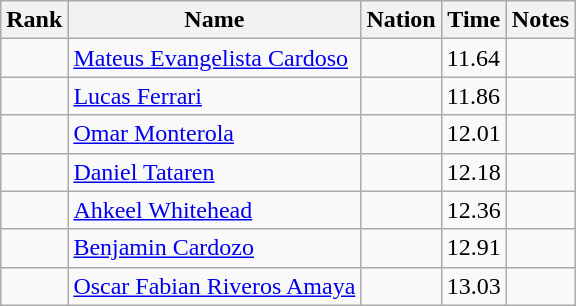<table class="wikitable sortable">
<tr>
<th>Rank</th>
<th>Name</th>
<th>Nation</th>
<th>Time</th>
<th>Notes</th>
</tr>
<tr>
<td></td>
<td><a href='#'>Mateus Evangelista Cardoso</a></td>
<td></td>
<td>11.64</td>
<td></td>
</tr>
<tr>
<td></td>
<td><a href='#'>Lucas Ferrari</a></td>
<td></td>
<td>11.86</td>
<td></td>
</tr>
<tr>
<td></td>
<td><a href='#'>Omar Monterola</a></td>
<td></td>
<td>12.01</td>
<td></td>
</tr>
<tr>
<td></td>
<td><a href='#'>Daniel Tataren</a></td>
<td></td>
<td>12.18</td>
<td></td>
</tr>
<tr>
<td></td>
<td><a href='#'>Ahkeel Whitehead</a></td>
<td></td>
<td>12.36</td>
<td></td>
</tr>
<tr>
<td></td>
<td><a href='#'>Benjamin Cardozo</a></td>
<td></td>
<td>12.91</td>
<td></td>
</tr>
<tr>
<td></td>
<td><a href='#'>Oscar Fabian Riveros Amaya</a></td>
<td></td>
<td>13.03</td>
<td></td>
</tr>
</table>
